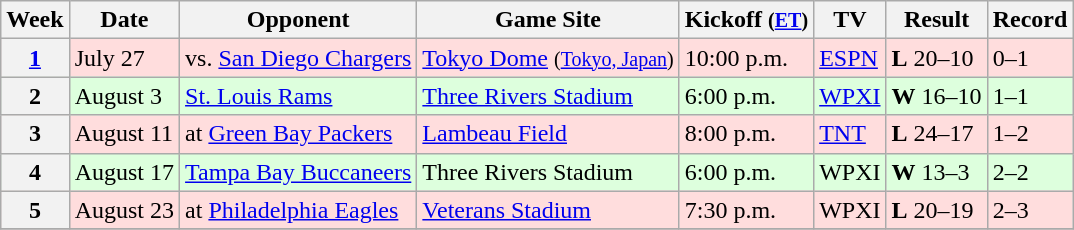<table class="wikitable">
<tr>
<th>Week</th>
<th>Date</th>
<th>Opponent</th>
<th>Game Site</th>
<th>Kickoff <small>(<a href='#'>ET</a>)</small></th>
<th>TV</th>
<th>Result</th>
<th>Record</th>
</tr>
<tr style="background:#ffdddd;">
<th><a href='#'>1</a></th>
<td>July 27</td>
<td>vs. <a href='#'>San Diego Chargers</a></td>
<td> <a href='#'>Tokyo Dome</a> <small>(<a href='#'>Tokyo, Japan</a>)</small></td>
<td>10:00 p.m.</td>
<td><a href='#'>ESPN</a></td>
<td><strong>L</strong> 20–10</td>
<td>0–1</td>
</tr>
<tr style="background:#ddffdd;">
<th>2</th>
<td>August 3</td>
<td><a href='#'>St. Louis Rams</a></td>
<td><a href='#'>Three Rivers Stadium</a></td>
<td>6:00 p.m.</td>
<td><a href='#'>WPXI</a></td>
<td><strong>W</strong> 16–10</td>
<td>1–1</td>
</tr>
<tr style="background: #ffdddd;">
<th>3</th>
<td>August 11</td>
<td>at <a href='#'>Green Bay Packers</a></td>
<td><a href='#'>Lambeau Field</a></td>
<td>8:00 p.m.</td>
<td><a href='#'>TNT</a></td>
<td><strong>L</strong> 24–17</td>
<td>1–2</td>
</tr>
<tr style="background: #ddffdd;">
<th>4</th>
<td>August 17</td>
<td><a href='#'>Tampa Bay Buccaneers</a></td>
<td>Three Rivers Stadium</td>
<td>6:00 p.m.</td>
<td>WPXI</td>
<td><strong>W</strong> 13–3</td>
<td>2–2</td>
</tr>
<tr style="background: #ffdddd;">
<th>5</th>
<td>August 23</td>
<td>at <a href='#'>Philadelphia Eagles</a></td>
<td><a href='#'>Veterans Stadium</a></td>
<td>7:30 p.m.</td>
<td>WPXI</td>
<td><strong>L</strong> 20–19</td>
<td>2–3</td>
</tr>
<tr style="background: #ddffdd;">
</tr>
</table>
